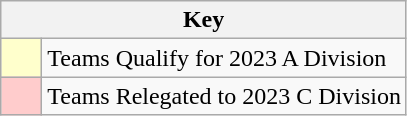<table class="wikitable" style="text-align: center;">
<tr>
<th colspan=2>Key</th>
</tr>
<tr>
<td style="background:#ffffcc; width:20px;"></td>
<td align=left>Teams Qualify for 2023 A Division</td>
</tr>
<tr>
<td style="background:#ffcccc; width:20px;"></td>
<td align=left>Teams Relegated to 2023 C Division</td>
</tr>
</table>
